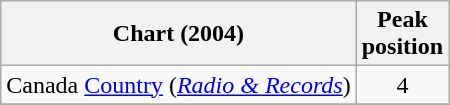<table class="wikitable sortable">
<tr>
<th align="left">Chart (2004)</th>
<th align="center">Peak<br>position</th>
</tr>
<tr>
<td>Canada <a href='#'>Country</a> (<em><a href='#'>Radio & Records</a></em>)</td>
<td align="center">4</td>
</tr>
<tr>
</tr>
</table>
